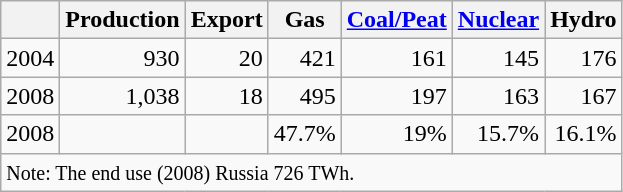<table class="wikitable" style="text-align:right">
<tr>
<th></th>
<th>Production</th>
<th>Export</th>
<th>Gas</th>
<th><a href='#'>Coal/Peat</a></th>
<th><a href='#'>Nuclear</a></th>
<th>Hydro</th>
</tr>
<tr>
<td align=left>2004</td>
<td>930</td>
<td>20</td>
<td>421</td>
<td>161</td>
<td>145</td>
<td>176</td>
</tr>
<tr>
<td align=left>2008</td>
<td>1,038</td>
<td>18</td>
<td>495</td>
<td>197</td>
<td>163</td>
<td>167</td>
</tr>
<tr>
<td align=left>2008</td>
<td></td>
<td></td>
<td>47.7%</td>
<td>19%</td>
<td>15.7%</td>
<td>16.1%</td>
</tr>
<tr>
<td colspan="7" align="left"><small> Note: The end use (2008) Russia 726 TWh.</small></td>
</tr>
</table>
